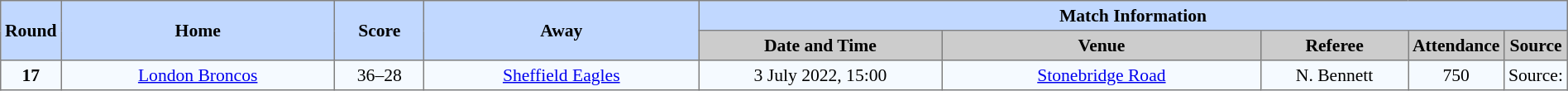<table border=1 style="border-collapse:collapse; font-size:90%; text-align:center;" cellpadding=3 cellspacing=0 width=100%>
<tr style="background:#c1d8ff;">
<th scope="col" rowspan=2 width=1%>Round</th>
<th scope="col" rowspan=2 width=19%>Home</th>
<th scope="col" rowspan=2 width=6%>Score</th>
<th scope="col" rowspan=2 width=19%>Away</th>
<th colspan=5>Match Information</th>
</tr>
<tr style="background:#cccccc;">
<th scope="col" width=17%>Date and Time</th>
<th scope="col" width=22%>Venue</th>
<th scope="col" width=10%>Referee</th>
<th scope="col" width=7%>Attendance</th>
<th scope="col" width=7%>Source</th>
</tr>
<tr style="background:#f5faff;">
<td><strong>17</strong></td>
<td> <a href='#'>London Broncos</a></td>
<td>36–28</td>
<td> <a href='#'>Sheffield Eagles</a></td>
<td>3 July 2022, 15:00</td>
<td><a href='#'>Stonebridge Road</a></td>
<td>N. Bennett</td>
<td>750</td>
<td>Source:</td>
</tr>
</table>
